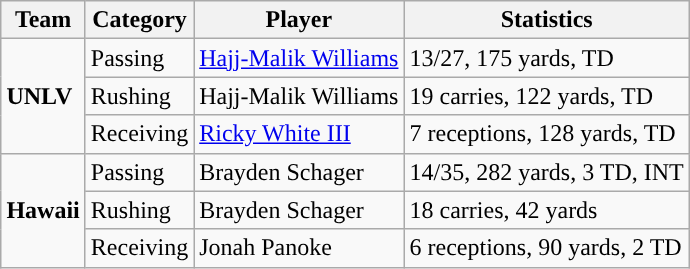<table class="wikitable" style="float: right;">
<tr>
<th>Team</th>
<th>Category</th>
<th>Player</th>
<th>Statistics</th>
</tr>
<tr>
<td rowspan=3><strong>UNLV</strong></td>
<td>Passing</td>
<td><a href='#'>Hajj-Malik Williams</a></td>
<td>13/27, 175 yards, TD</td>
</tr>
<tr>
<td>Rushing</td>
<td>Hajj-Malik Williams</td>
<td>19 carries, 122 yards, TD</td>
</tr>
<tr>
<td>Receiving</td>
<td><a href='#'>Ricky White III</a></td>
<td>7 receptions, 128 yards, TD</td>
</tr>
<tr>
<td rowspan=3><strong>Hawaii</strong></td>
<td>Passing</td>
<td>Brayden Schager</td>
<td>14/35, 282 yards, 3 TD, INT</td>
</tr>
<tr>
<td>Rushing</td>
<td>Brayden Schager</td>
<td>18 carries, 42 yards</td>
</tr>
<tr>
<td>Receiving</td>
<td>Jonah Panoke</td>
<td>6 receptions, 90 yards, 2 TD</td>
</tr>
</table>
